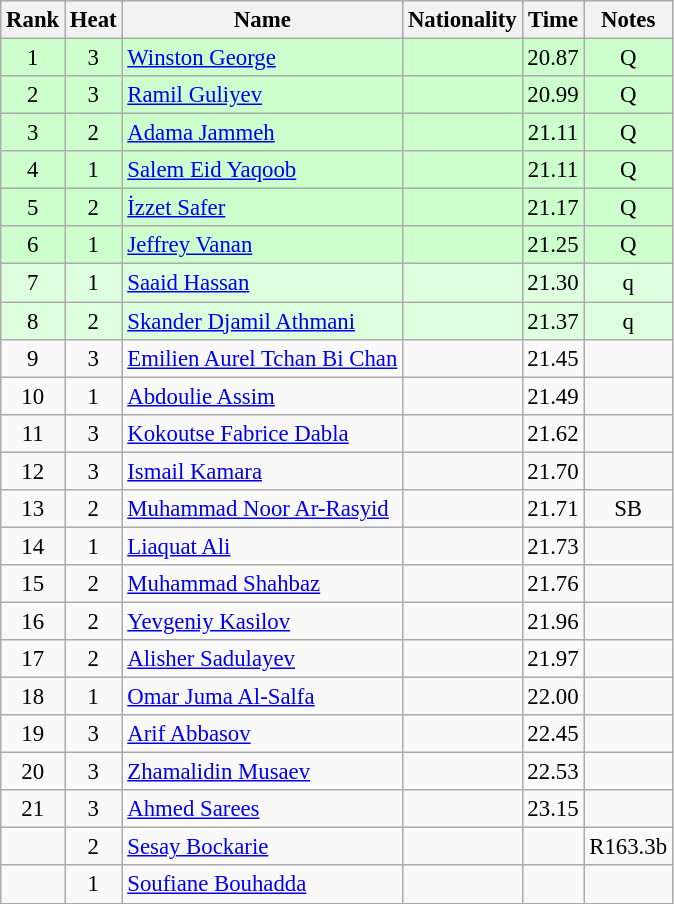<table class="wikitable sortable" style="text-align:center;font-size:95%">
<tr>
<th>Rank</th>
<th>Heat</th>
<th>Name</th>
<th>Nationality</th>
<th>Time</th>
<th>Notes</th>
</tr>
<tr bgcolor=ccffcc>
<td>1</td>
<td>3</td>
<td align=left><a href='#'>Winston George</a></td>
<td align=left></td>
<td>20.87</td>
<td>Q</td>
</tr>
<tr bgcolor=ccffcc>
<td>2</td>
<td>3</td>
<td align=left><a href='#'>Ramil Guliyev</a></td>
<td align=left></td>
<td>20.99</td>
<td>Q</td>
</tr>
<tr bgcolor=ccffcc>
<td>3</td>
<td>2</td>
<td align=left><a href='#'>Adama Jammeh</a></td>
<td align=left></td>
<td>21.11</td>
<td>Q</td>
</tr>
<tr bgcolor=ccffcc>
<td>4</td>
<td>1</td>
<td align=left><a href='#'>Salem Eid Yaqoob</a></td>
<td align=left></td>
<td>21.11</td>
<td>Q</td>
</tr>
<tr bgcolor=ccffcc>
<td>5</td>
<td>2</td>
<td align=left><a href='#'>İzzet Safer</a></td>
<td align=left></td>
<td>21.17</td>
<td>Q</td>
</tr>
<tr bgcolor=ccffcc>
<td>6</td>
<td>1</td>
<td align=left><a href='#'>Jeffrey Vanan</a></td>
<td align=left></td>
<td>21.25</td>
<td>Q</td>
</tr>
<tr bgcolor=ddffdd>
<td>7</td>
<td>1</td>
<td align=left><a href='#'>Saaid Hassan</a></td>
<td align=left></td>
<td>21.30</td>
<td>q</td>
</tr>
<tr bgcolor=ddffdd>
<td>8</td>
<td>2</td>
<td align=left><a href='#'>Skander Djamil Athmani</a></td>
<td align=left></td>
<td>21.37</td>
<td>q</td>
</tr>
<tr>
<td>9</td>
<td>3</td>
<td align=left><a href='#'>Emilien Aurel Tchan Bi Chan</a></td>
<td align=left></td>
<td>21.45</td>
<td></td>
</tr>
<tr>
<td>10</td>
<td>1</td>
<td align=left><a href='#'>Abdoulie Assim</a></td>
<td align=left></td>
<td>21.49</td>
<td></td>
</tr>
<tr>
<td>11</td>
<td>3</td>
<td align=left><a href='#'>Kokoutse Fabrice Dabla</a></td>
<td align=left></td>
<td>21.62</td>
<td></td>
</tr>
<tr>
<td>12</td>
<td>3</td>
<td align=left><a href='#'>Ismail Kamara</a></td>
<td align=left></td>
<td>21.70</td>
<td></td>
</tr>
<tr>
<td>13</td>
<td>2</td>
<td align=left><a href='#'>Muhammad Noor Ar-Rasyid</a></td>
<td align=left></td>
<td>21.71</td>
<td>SB</td>
</tr>
<tr>
<td>14</td>
<td>1</td>
<td align=left><a href='#'>Liaquat Ali</a></td>
<td align=left></td>
<td>21.73</td>
<td></td>
</tr>
<tr>
<td>15</td>
<td>2</td>
<td align=left><a href='#'>Muhammad Shahbaz</a></td>
<td align=left></td>
<td>21.76</td>
<td></td>
</tr>
<tr>
<td>16</td>
<td>2</td>
<td align=left><a href='#'>Yevgeniy Kasilov</a></td>
<td align=left></td>
<td>21.96</td>
<td></td>
</tr>
<tr>
<td>17</td>
<td>2</td>
<td align=left><a href='#'>Alisher Sadulayev</a></td>
<td align=left></td>
<td>21.97</td>
<td></td>
</tr>
<tr>
<td>18</td>
<td>1</td>
<td align=left><a href='#'>Omar Juma Al-Salfa</a></td>
<td align=left></td>
<td>22.00</td>
<td></td>
</tr>
<tr>
<td>19</td>
<td>3</td>
<td align=left><a href='#'>Arif Abbasov</a></td>
<td align=left></td>
<td>22.45</td>
<td></td>
</tr>
<tr>
<td>20</td>
<td>3</td>
<td align=left><a href='#'>Zhamalidin Musaev</a></td>
<td align=left></td>
<td>22.53</td>
<td></td>
</tr>
<tr>
<td>21</td>
<td>3</td>
<td align=left><a href='#'>Ahmed Sarees</a></td>
<td align=left></td>
<td>23.15</td>
<td></td>
</tr>
<tr>
<td></td>
<td>2</td>
<td align=left><a href='#'>Sesay Bockarie</a></td>
<td align=left></td>
<td></td>
<td>R163.3b</td>
</tr>
<tr>
<td></td>
<td>1</td>
<td align=left><a href='#'>Soufiane Bouhadda</a></td>
<td align=left></td>
<td></td>
<td></td>
</tr>
</table>
